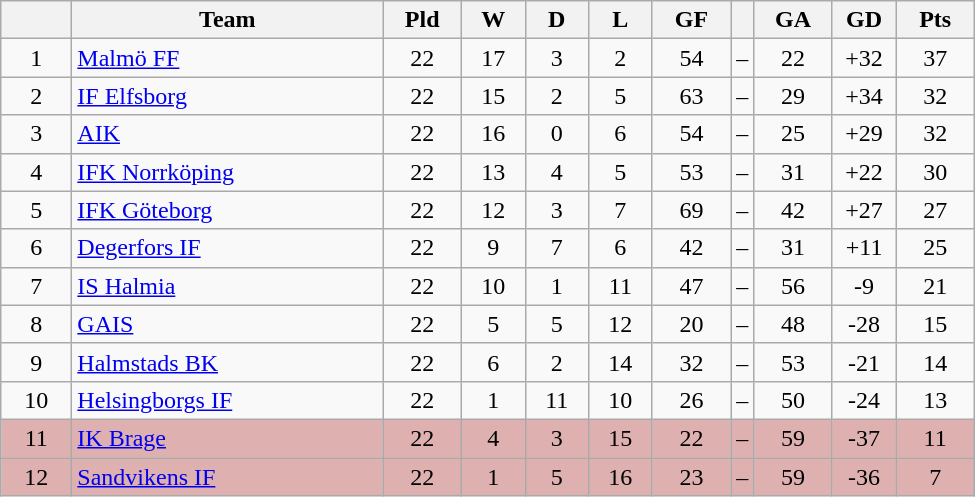<table class="wikitable" style="text-align: center;">
<tr>
<th style="width: 40px;"></th>
<th style="width: 200px;">Team</th>
<th style="width: 45px;">Pld</th>
<th style="width: 35px;">W</th>
<th style="width: 35px;">D</th>
<th style="width: 35px;">L</th>
<th style="width: 45px;">GF</th>
<th></th>
<th style="width: 45px;">GA</th>
<th style="width: 35px;">GD</th>
<th style="width: 45px;">Pts</th>
</tr>
<tr>
<td>1</td>
<td style="text-align: left;"><a href='#'>Malmö FF</a></td>
<td>22</td>
<td>17</td>
<td>3</td>
<td>2</td>
<td>54</td>
<td>–</td>
<td>22</td>
<td>+32</td>
<td>37</td>
</tr>
<tr>
<td>2</td>
<td style="text-align: left;"><a href='#'>IF Elfsborg</a></td>
<td>22</td>
<td>15</td>
<td>2</td>
<td>5</td>
<td>63</td>
<td>–</td>
<td>29</td>
<td>+34</td>
<td>32</td>
</tr>
<tr>
<td>3</td>
<td style="text-align: left;"><a href='#'>AIK</a></td>
<td>22</td>
<td>16</td>
<td>0</td>
<td>6</td>
<td>54</td>
<td>–</td>
<td>25</td>
<td>+29</td>
<td>32</td>
</tr>
<tr>
<td>4</td>
<td style="text-align: left;"><a href='#'>IFK Norrköping</a></td>
<td>22</td>
<td>13</td>
<td>4</td>
<td>5</td>
<td>53</td>
<td>–</td>
<td>31</td>
<td>+22</td>
<td>30</td>
</tr>
<tr>
<td>5</td>
<td style="text-align: left;"><a href='#'>IFK Göteborg</a></td>
<td>22</td>
<td>12</td>
<td>3</td>
<td>7</td>
<td>69</td>
<td>–</td>
<td>42</td>
<td>+27</td>
<td>27</td>
</tr>
<tr>
<td>6</td>
<td style="text-align: left;"><a href='#'>Degerfors IF</a></td>
<td>22</td>
<td>9</td>
<td>7</td>
<td>6</td>
<td>42</td>
<td>–</td>
<td>31</td>
<td>+11</td>
<td>25</td>
</tr>
<tr>
<td>7</td>
<td style="text-align: left;"><a href='#'>IS Halmia</a></td>
<td>22</td>
<td>10</td>
<td>1</td>
<td>11</td>
<td>47</td>
<td>–</td>
<td>56</td>
<td>-9</td>
<td>21</td>
</tr>
<tr>
<td>8</td>
<td style="text-align: left;"><a href='#'>GAIS</a></td>
<td>22</td>
<td>5</td>
<td>5</td>
<td>12</td>
<td>20</td>
<td>–</td>
<td>48</td>
<td>-28</td>
<td>15</td>
</tr>
<tr>
<td>9</td>
<td style="text-align: left;"><a href='#'>Halmstads BK</a></td>
<td>22</td>
<td>6</td>
<td>2</td>
<td>14</td>
<td>32</td>
<td>–</td>
<td>53</td>
<td>-21</td>
<td>14</td>
</tr>
<tr>
<td>10</td>
<td style="text-align: left;"><a href='#'>Helsingborgs IF</a></td>
<td>22</td>
<td>1</td>
<td>11</td>
<td>10</td>
<td>26</td>
<td>–</td>
<td>50</td>
<td>-24</td>
<td>13</td>
</tr>
<tr style="background: #deb0b0">
<td>11</td>
<td style="text-align: left;"><a href='#'>IK Brage</a></td>
<td>22</td>
<td>4</td>
<td>3</td>
<td>15</td>
<td>22</td>
<td>–</td>
<td>59</td>
<td>-37</td>
<td>11</td>
</tr>
<tr style="background: #deb0b0">
<td>12</td>
<td style="text-align: left;"><a href='#'>Sandvikens IF</a></td>
<td>22</td>
<td>1</td>
<td>5</td>
<td>16</td>
<td>23</td>
<td>–</td>
<td>59</td>
<td>-36</td>
<td>7</td>
</tr>
</table>
